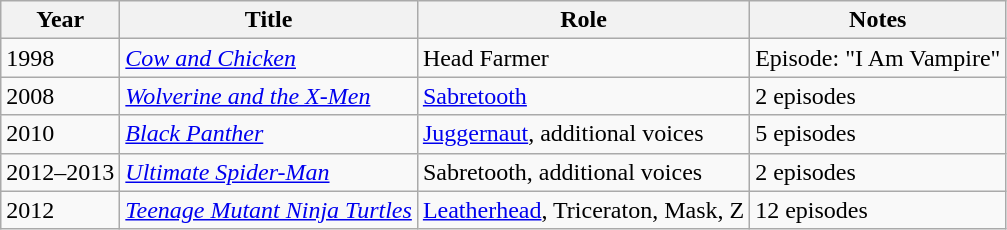<table class="wikitable sortable plainrowheaders" style="white-space:nowrap">
<tr>
<th>Year</th>
<th>Title</th>
<th>Role</th>
<th>Notes</th>
</tr>
<tr>
<td>1998</td>
<td><em><a href='#'>Cow and Chicken</a></em></td>
<td>Head Farmer</td>
<td>Episode: "I Am Vampire"</td>
</tr>
<tr>
<td>2008</td>
<td><em><a href='#'>Wolverine and the X-Men</a></em></td>
<td><a href='#'>Sabretooth</a></td>
<td>2 episodes</td>
</tr>
<tr>
<td>2010</td>
<td><em><a href='#'>Black Panther</a></em></td>
<td><a href='#'>Juggernaut</a>, additional voices</td>
<td>5 episodes</td>
</tr>
<tr>
<td>2012–2013</td>
<td><em><a href='#'>Ultimate Spider-Man</a></em></td>
<td>Sabretooth, additional voices</td>
<td>2 episodes</td>
</tr>
<tr>
<td>2012</td>
<td><em><a href='#'>Teenage Mutant Ninja Turtles</a></em></td>
<td><a href='#'>Leatherhead</a>, Triceraton, Mask, Z</td>
<td>12 episodes</td>
</tr>
</table>
